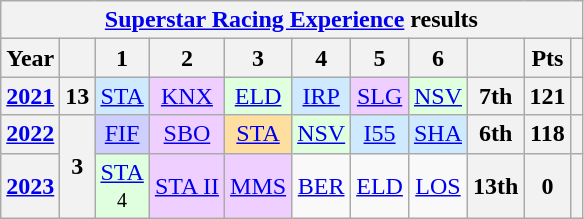<table class="wikitable" style="text-align:center">
<tr>
<th colspan=11><a href='#'>Superstar Racing Experience</a> results</th>
</tr>
<tr>
<th scope="col">Year</th>
<th scope="col"></th>
<th scope="col">1</th>
<th scope="col">2</th>
<th scope="col">3</th>
<th scope="col">4</th>
<th scope="col">5</th>
<th scope="col">6</th>
<th scope="col"></th>
<th scope="col">Pts</th>
<th scope="col"></th>
</tr>
<tr>
<th><a href='#'>2021</a></th>
<th>13</th>
<td style="background:#CFEAFF;"><a href='#'>STA</a><br></td>
<td style="background:#EFCFFF;"><a href='#'>KNX</a><br></td>
<td style="background:#DFFFDF;"><a href='#'>ELD</a><br></td>
<td style="background:#CFEAFF;"><a href='#'>IRP</a><br></td>
<td style="background:#EFCFFF;"><a href='#'>SLG</a><br></td>
<td style="background:#DFFFDF;"><a href='#'>NSV</a><br></td>
<th>7th</th>
<th>121</th>
<th></th>
</tr>
<tr>
<th><a href='#'>2022</a></th>
<th rowspan=2>3</th>
<td style="background:#CFCFFF;"><a href='#'>FIF</a><br></td>
<td style="background:#EFCFFF;"><a href='#'>SBO</a><br></td>
<td style="background:#FFDF9F;"><a href='#'>STA</a><br></td>
<td style="background:#DFFFDF;"><a href='#'>NSV</a><br></td>
<td style="background:#CFEAFF;"><a href='#'>I55</a><br></td>
<td style="background:#CFEAFF;"><a href='#'>SHA</a><br></td>
<th>6th</th>
<th>118</th>
<th></th>
</tr>
<tr>
<th><a href='#'>2023</a></th>
<td style="background:#DFFFDF;"><a href='#'>STA</a><br><small>4</small></td>
<td style="background:#EFCFFF;"><a href='#'>STA II</a><br></td>
<td style="background:#EFCFFF;"><a href='#'>MMS</a><br></td>
<td><a href='#'>BER</a></td>
<td><a href='#'>ELD</a></td>
<td><a href='#'>LOS</a></td>
<th>13th</th>
<th>0</th>
<th></th>
</tr>
</table>
